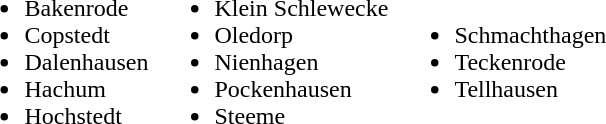<table>
<tr>
<td><br><ul><li>Bakenrode</li><li>Copstedt</li><li>Dalenhausen</li><li>Hachum</li><li>Hochstedt</li></ul></td>
<td><br><ul><li>Klein Schlewecke</li><li>Oledorp</li><li>Nienhagen</li><li>Pockenhausen</li><li>Steeme</li></ul></td>
<td><br><ul><li>Schmachthagen</li><li>Teckenrode</li><li>Tellhausen</li></ul></td>
</tr>
</table>
